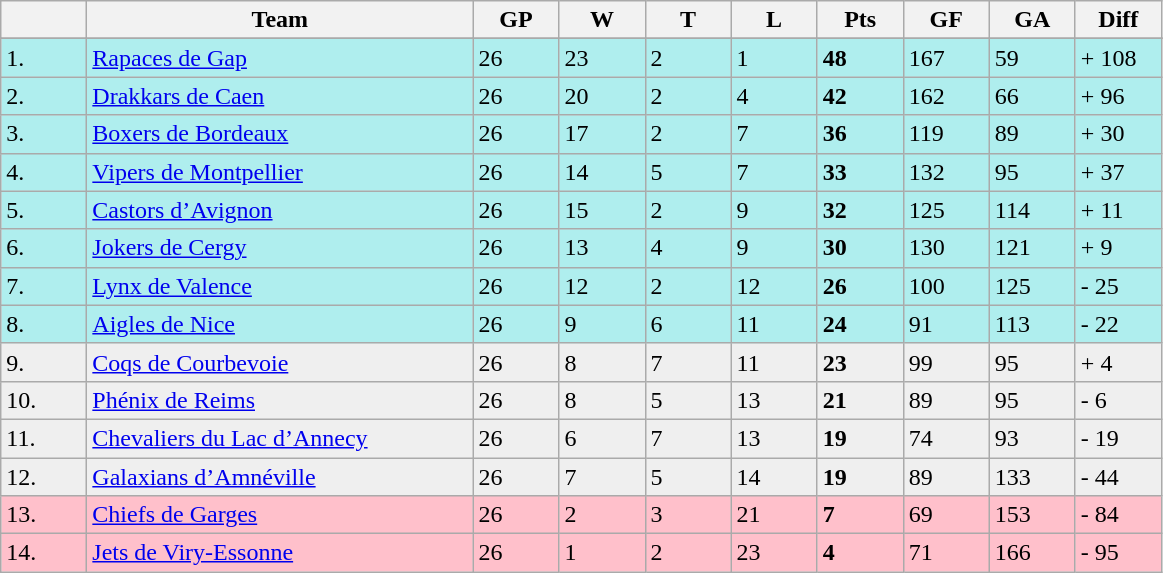<table class="wikitable">
<tr>
<th width="50"></th>
<th width="250">Team</th>
<th width="50">GP</th>
<th width="50">W</th>
<th width="50">T</th>
<th width="50">L</th>
<th width="50">Pts</th>
<th width="50">GF</th>
<th width="50">GA</th>
<th width="50">Diff</th>
</tr>
<tr ---->
</tr>
<tr bgcolor="#AFEEEE">
<td>1.</td>
<td align="left"><a href='#'>Rapaces de Gap</a></td>
<td>26</td>
<td>23</td>
<td>2</td>
<td>1</td>
<td><strong>48</strong></td>
<td>167</td>
<td>59</td>
<td>+ 108</td>
</tr>
<tr bgcolor="#AFEEEE">
<td>2.</td>
<td align="left"><a href='#'>Drakkars de Caen</a></td>
<td>26</td>
<td>20</td>
<td>2</td>
<td>4</td>
<td><strong>42</strong></td>
<td>162</td>
<td>66</td>
<td>+ 96</td>
</tr>
<tr bgcolor="#AFEEEE">
<td>3.</td>
<td align="left"><a href='#'>Boxers de Bordeaux</a></td>
<td>26</td>
<td>17</td>
<td>2</td>
<td>7</td>
<td><strong>36</strong></td>
<td>119</td>
<td>89</td>
<td>+ 30</td>
</tr>
<tr bgcolor="#AFEEEE">
<td>4.</td>
<td align="left"><a href='#'>Vipers de Montpellier</a></td>
<td>26</td>
<td>14</td>
<td>5</td>
<td>7</td>
<td><strong>33</strong></td>
<td>132</td>
<td>95</td>
<td>+ 37</td>
</tr>
<tr bgcolor="#AFEEEE">
<td>5.</td>
<td align="left"><a href='#'>Castors d’Avignon</a></td>
<td>26</td>
<td>15</td>
<td>2</td>
<td>9</td>
<td><strong>32</strong></td>
<td>125</td>
<td>114</td>
<td>+ 11</td>
</tr>
<tr bgcolor="#AFEEEE">
<td>6.</td>
<td align="left"><a href='#'>Jokers de Cergy</a></td>
<td>26</td>
<td>13</td>
<td>4</td>
<td>9</td>
<td><strong>30</strong></td>
<td>130</td>
<td>121</td>
<td>+ 9</td>
</tr>
<tr bgcolor="#AFEEEE">
<td>7.</td>
<td align="left"><a href='#'>Lynx de Valence</a></td>
<td>26</td>
<td>12</td>
<td>2</td>
<td>12</td>
<td><strong>26</strong></td>
<td>100</td>
<td>125</td>
<td>- 25</td>
</tr>
<tr bgcolor="#AFEEEE">
<td>8.</td>
<td align="left"><a href='#'>Aigles de Nice</a></td>
<td>26</td>
<td>9</td>
<td>6</td>
<td>11</td>
<td><strong>24</strong></td>
<td>91</td>
<td>113</td>
<td>- 22</td>
</tr>
<tr bgcolor="#EFEFEF">
<td>9.</td>
<td align="left"><a href='#'>Coqs de Courbevoie</a></td>
<td>26</td>
<td>8</td>
<td>7</td>
<td>11</td>
<td><strong>23</strong></td>
<td>99</td>
<td>95</td>
<td>+ 4</td>
</tr>
<tr bgcolor="#EFEFEF">
<td>10.</td>
<td align="left"><a href='#'>Phénix de Reims</a></td>
<td>26</td>
<td>8</td>
<td>5</td>
<td>13</td>
<td><strong>21</strong></td>
<td>89</td>
<td>95</td>
<td>- 6</td>
</tr>
<tr bgcolor="#EFEFEF">
<td>11.</td>
<td align="left"><a href='#'>Chevaliers du Lac d’Annecy</a></td>
<td>26</td>
<td>6</td>
<td>7</td>
<td>13</td>
<td><strong>19</strong></td>
<td>74</td>
<td>93</td>
<td>- 19</td>
</tr>
<tr bgcolor="#EFEFEF">
<td>12.</td>
<td align="left"><a href='#'>Galaxians d’Amnéville</a></td>
<td>26</td>
<td>7</td>
<td>5</td>
<td>14</td>
<td><strong>19</strong></td>
<td>89</td>
<td>133</td>
<td>- 44</td>
</tr>
<tr bgcolor="#FFC0CB">
<td>13.</td>
<td align="left"><a href='#'>Chiefs de Garges</a></td>
<td>26</td>
<td>2</td>
<td>3</td>
<td>21</td>
<td><strong>7</strong></td>
<td>69</td>
<td>153</td>
<td>- 84</td>
</tr>
<tr bgcolor="#FFC0CB">
<td>14.</td>
<td align="left"><a href='#'>Jets de Viry-Essonne</a></td>
<td>26</td>
<td>1</td>
<td>2</td>
<td>23</td>
<td><strong>4</strong></td>
<td>71</td>
<td>166</td>
<td>- 95</td>
</tr>
</table>
